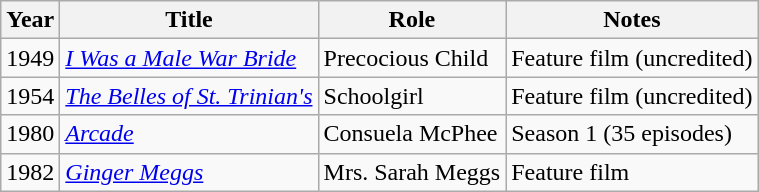<table class="wikitable">
<tr>
<th>Year</th>
<th>Title</th>
<th>Role</th>
<th>Notes</th>
</tr>
<tr>
<td>1949</td>
<td><em><a href='#'>I Was a Male War Bride</a></em></td>
<td>Precocious Child</td>
<td>Feature film (uncredited)</td>
</tr>
<tr>
<td>1954</td>
<td><em><a href='#'>The Belles of St. Trinian's</a></em></td>
<td>Schoolgirl</td>
<td>Feature film (uncredited)</td>
</tr>
<tr>
<td>1980</td>
<td><em><a href='#'>Arcade</a></em></td>
<td>Consuela McPhee</td>
<td>Season 1 (35 episodes)</td>
</tr>
<tr>
<td>1982</td>
<td><em><a href='#'>Ginger Meggs</a></em></td>
<td>Mrs. Sarah Meggs</td>
<td>Feature film</td>
</tr>
</table>
